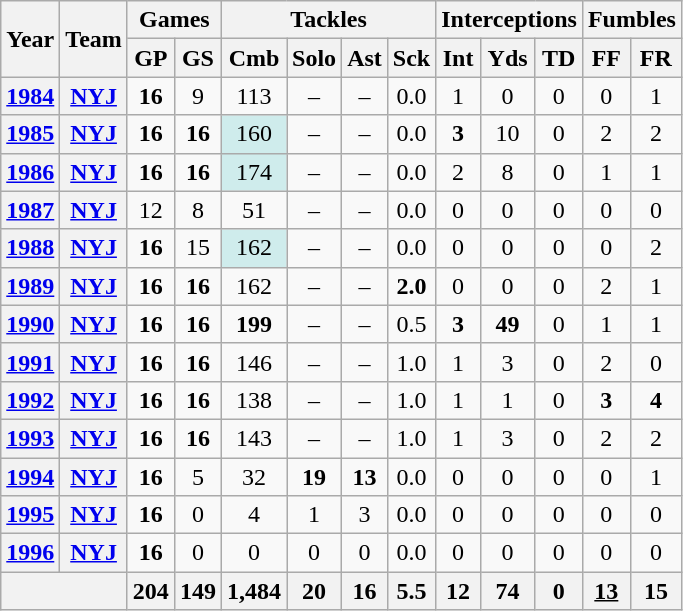<table class="wikitable sortable" style="text-align: center;">
<tr>
<th rowspan="2">Year</th>
<th rowspan="2">Team</th>
<th colspan="2">Games</th>
<th colspan="4">Tackles</th>
<th colspan="3">Interceptions</th>
<th colspan="2">Fumbles</th>
</tr>
<tr>
<th>GP</th>
<th>GS</th>
<th>Cmb</th>
<th>Solo</th>
<th>Ast</th>
<th>Sck</th>
<th>Int</th>
<th>Yds</th>
<th>TD</th>
<th>FF</th>
<th>FR</th>
</tr>
<tr>
<th><a href='#'>1984</a></th>
<th><a href='#'>NYJ</a></th>
<td><strong>16</strong></td>
<td>9</td>
<td>113</td>
<td>–</td>
<td>–</td>
<td>0.0</td>
<td>1</td>
<td>0</td>
<td>0</td>
<td>0</td>
<td>1</td>
</tr>
<tr>
<th><a href='#'>1985</a></th>
<th><a href='#'>NYJ</a></th>
<td><strong>16</strong></td>
<td><strong>16</strong></td>
<td style="background:#cfecec;">160</td>
<td>–</td>
<td>–</td>
<td>0.0</td>
<td><strong>3</strong></td>
<td>10</td>
<td>0</td>
<td>2</td>
<td>2</td>
</tr>
<tr>
<th><a href='#'>1986</a></th>
<th><a href='#'>NYJ</a></th>
<td><strong>16</strong></td>
<td><strong>16</strong></td>
<td style="background:#cfecec;">174</td>
<td>–</td>
<td>–</td>
<td>0.0</td>
<td>2</td>
<td>8</td>
<td>0</td>
<td>1</td>
<td>1</td>
</tr>
<tr>
<th><a href='#'>1987</a></th>
<th><a href='#'>NYJ</a></th>
<td>12</td>
<td>8</td>
<td>51</td>
<td>–</td>
<td>–</td>
<td>0.0</td>
<td>0</td>
<td>0</td>
<td>0</td>
<td>0</td>
<td>0</td>
</tr>
<tr>
<th><a href='#'>1988</a></th>
<th><a href='#'>NYJ</a></th>
<td><strong>16</strong></td>
<td>15</td>
<td style="background:#cfecec;">162</td>
<td>–</td>
<td>–</td>
<td>0.0</td>
<td>0</td>
<td>0</td>
<td>0</td>
<td>0</td>
<td>2</td>
</tr>
<tr>
<th><a href='#'>1989</a></th>
<th><a href='#'>NYJ</a></th>
<td><strong>16</strong></td>
<td><strong>16</strong></td>
<td>162</td>
<td>–</td>
<td>–</td>
<td><strong>2.0</strong></td>
<td>0</td>
<td>0</td>
<td>0</td>
<td>2</td>
<td>1</td>
</tr>
<tr>
<th><a href='#'>1990</a></th>
<th><a href='#'>NYJ</a></th>
<td><strong>16</strong></td>
<td><strong>16</strong></td>
<td><strong>199</strong></td>
<td>–</td>
<td>–</td>
<td>0.5</td>
<td><strong>3</strong></td>
<td><strong>49</strong></td>
<td>0</td>
<td>1</td>
<td>1</td>
</tr>
<tr>
<th><a href='#'>1991</a></th>
<th><a href='#'>NYJ</a></th>
<td><strong>16</strong></td>
<td><strong>16</strong></td>
<td>146</td>
<td>–</td>
<td>–</td>
<td>1.0</td>
<td>1</td>
<td>3</td>
<td>0</td>
<td>2</td>
<td>0</td>
</tr>
<tr>
<th><a href='#'>1992</a></th>
<th><a href='#'>NYJ</a></th>
<td><strong>16</strong></td>
<td><strong>16</strong></td>
<td>138</td>
<td>–</td>
<td>–</td>
<td>1.0</td>
<td>1</td>
<td>1</td>
<td>0</td>
<td><strong>3</strong></td>
<td><strong>4</strong></td>
</tr>
<tr>
<th><a href='#'>1993</a></th>
<th><a href='#'>NYJ</a></th>
<td><strong>16</strong></td>
<td><strong>16</strong></td>
<td>143</td>
<td>–</td>
<td>–</td>
<td>1.0</td>
<td>1</td>
<td>3</td>
<td>0</td>
<td>2</td>
<td>2</td>
</tr>
<tr>
<th><a href='#'>1994</a></th>
<th><a href='#'>NYJ</a></th>
<td><strong>16</strong></td>
<td>5</td>
<td>32</td>
<td><strong>19</strong></td>
<td><strong>13</strong></td>
<td>0.0</td>
<td>0</td>
<td>0</td>
<td>0</td>
<td>0</td>
<td>1</td>
</tr>
<tr>
<th><a href='#'>1995</a></th>
<th><a href='#'>NYJ</a></th>
<td><strong>16</strong></td>
<td>0</td>
<td>4</td>
<td>1</td>
<td>3</td>
<td>0.0</td>
<td>0</td>
<td>0</td>
<td>0</td>
<td>0</td>
<td>0</td>
</tr>
<tr>
<th><a href='#'>1996</a></th>
<th><a href='#'>NYJ</a></th>
<td><strong>16</strong></td>
<td>0</td>
<td>0</td>
<td>0</td>
<td>0</td>
<td>0.0</td>
<td>0</td>
<td>0</td>
<td>0</td>
<td>0</td>
<td>0</td>
</tr>
<tr>
<th colspan="2"></th>
<th>204</th>
<th>149</th>
<th>1,484</th>
<th>20</th>
<th>16</th>
<th>5.5</th>
<th>12</th>
<th>74</th>
<th>0</th>
<th><u>13</u></th>
<th>15</th>
</tr>
</table>
